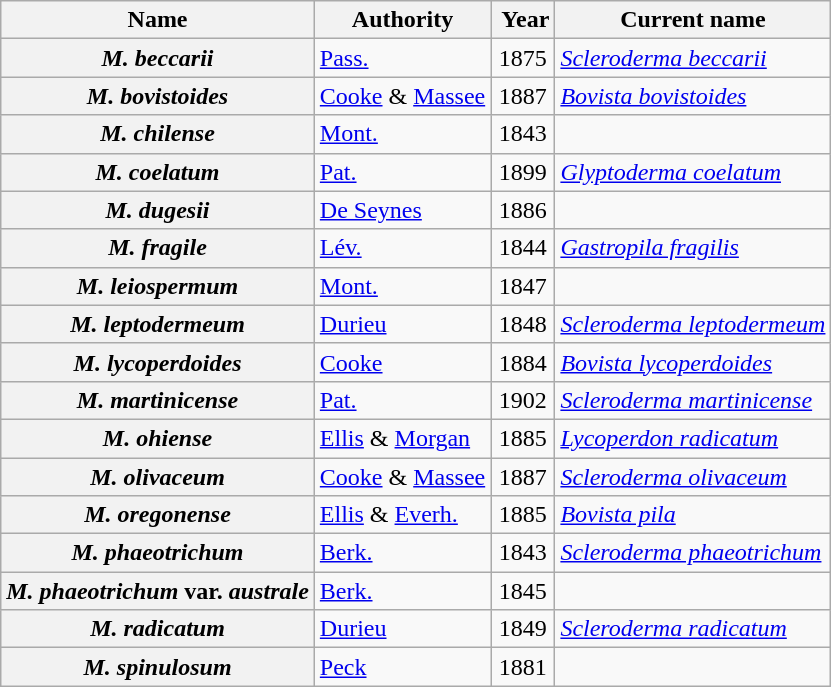<table class="wikitable sortable plainrowheaders" border="1">
<tr>
<th scope="col">Name</th>
<th scope="col">Authority</th>
<th scope="col"> Year</th>
<th class="unsortable" scope="col">Current name</th>
</tr>
<tr>
<th scope="row"><em>M. beccarii</em></th>
<td><a href='#'>Pass.</a></td>
<td style="text-align:center;">1875</td>
<td><em><a href='#'>Scleroderma beccarii</a></em></td>
</tr>
<tr>
<th scope="row"><em>M. bovistoides</em></th>
<td><a href='#'>Cooke</a> & <a href='#'>Massee</a></td>
<td style="text-align:center;">1887</td>
<td><em><a href='#'>Bovista bovistoides</a></em></td>
</tr>
<tr>
<th scope="row"><em>M. chilense</em></th>
<td><a href='#'>Mont.</a></td>
<td style="text-align:center;">1843</td>
<td></td>
</tr>
<tr>
<th scope="row"><em>M. coelatum</em></th>
<td><a href='#'>Pat.</a></td>
<td style="text-align:center;">1899</td>
<td><em><a href='#'>Glyptoderma coelatum</a></em></td>
</tr>
<tr>
<th scope="row"><em>M. dugesii</em></th>
<td><a href='#'>De Seynes</a></td>
<td style="text-align:center;">1886</td>
<td></td>
</tr>
<tr>
<th scope="row"><em>M. fragile</em></th>
<td><a href='#'>Lév.</a></td>
<td style="text-align:center;">1844</td>
<td><em><a href='#'>Gastropila fragilis</a></em></td>
</tr>
<tr>
<th scope="row"><em>M. leiospermum</em></th>
<td><a href='#'>Mont.</a></td>
<td style="text-align:center;">1847</td>
<td></td>
</tr>
<tr>
<th scope="row"><em>M. leptodermeum</em></th>
<td><a href='#'>Durieu</a></td>
<td style="text-align:center;">1848</td>
<td><em><a href='#'>Scleroderma leptodermeum</a></em></td>
</tr>
<tr>
<th scope="row"><em>M. lycoperdoides</em></th>
<td><a href='#'>Cooke</a></td>
<td style="text-align:center;">1884</td>
<td><em><a href='#'>Bovista lycoperdoides</a></em></td>
</tr>
<tr>
<th scope="row"><em>M. martinicense</em></th>
<td><a href='#'>Pat.</a></td>
<td style="text-align:center;">1902</td>
<td><em><a href='#'>Scleroderma martinicense</a></em></td>
</tr>
<tr>
<th scope="row"><em>M. ohiense</em></th>
<td><a href='#'>Ellis</a> & <a href='#'>Morgan</a></td>
<td style="text-align:center;">1885</td>
<td><em><a href='#'>Lycoperdon radicatum</a></em></td>
</tr>
<tr>
<th scope="row"><em>M. olivaceum</em></th>
<td><a href='#'>Cooke</a> & <a href='#'>Massee</a></td>
<td style="text-align:center;">1887</td>
<td><em><a href='#'>Scleroderma olivaceum</a></em></td>
</tr>
<tr>
<th scope="row"><em>M. oregonense</em></th>
<td><a href='#'>Ellis</a> & <a href='#'>Everh.</a></td>
<td style="text-align:center;">1885</td>
<td><em><a href='#'>Bovista pila</a></em></td>
</tr>
<tr>
<th scope="row"><em>M. phaeotrichum</em></th>
<td><a href='#'>Berk.</a></td>
<td style="text-align:center;">1843</td>
<td><em><a href='#'>Scleroderma phaeotrichum</a></em></td>
</tr>
<tr>
<th scope="row"><em>M. phaeotrichum</em> var. <em>australe</em></th>
<td><a href='#'>Berk.</a></td>
<td style="text-align:center;">1845</td>
<td></td>
</tr>
<tr>
<th scope="row"><em>M. radicatum</em></th>
<td><a href='#'>Durieu</a></td>
<td style="text-align:center;">1849</td>
<td><em><a href='#'>Scleroderma radicatum</a></em></td>
</tr>
<tr>
<th scope="row"><em>M. spinulosum</em></th>
<td><a href='#'>Peck</a></td>
<td style="text-align:center;">1881</td>
<td></td>
</tr>
</table>
